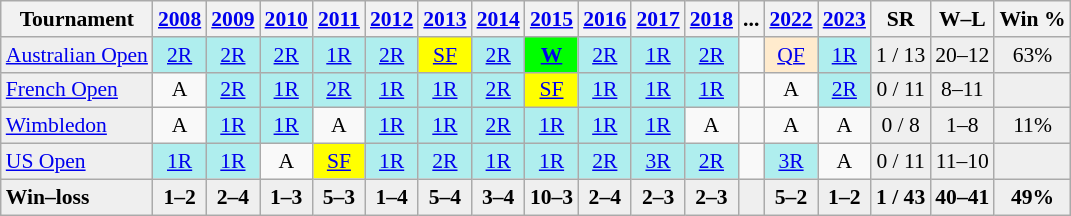<table class="wikitable" style="text-align:center; font-size:90%">
<tr>
<th>Tournament</th>
<th><a href='#'>2008</a></th>
<th><a href='#'>2009</a></th>
<th><a href='#'>2010</a></th>
<th><a href='#'>2011</a></th>
<th><a href='#'>2012</a></th>
<th><a href='#'>2013</a></th>
<th><a href='#'>2014</a></th>
<th><a href='#'>2015</a></th>
<th><a href='#'>2016</a></th>
<th><a href='#'>2017</a></th>
<th><a href='#'>2018</a></th>
<th>...</th>
<th><a href='#'>2022</a></th>
<th><a href='#'>2023</a></th>
<th>SR</th>
<th>W–L</th>
<th>Win %</th>
</tr>
<tr>
<td bgcolor=efefef align=left><a href='#'>Australian Open</a></td>
<td bgcolor=afeeee><a href='#'>2R</a></td>
<td bgcolor=afeeee><a href='#'>2R</a></td>
<td bgcolor=afeeee><a href='#'>2R</a></td>
<td bgcolor=afeeee><a href='#'>1R</a></td>
<td bgcolor=afeeee><a href='#'>2R</a></td>
<td bgcolor=yellow><a href='#'>SF</a></td>
<td bgcolor=afeeee><a href='#'>2R</a></td>
<td bgcolor=lime><a href='#'><strong>W</strong></a></td>
<td bgcolor=afeeee><a href='#'>2R</a></td>
<td bgcolor=afeeee><a href='#'>1R</a></td>
<td bgcolor=afeeee><a href='#'>2R</a></td>
<td></td>
<td bgcolor=ffebcd><a href='#'>QF</a></td>
<td bgcolor=afeeee><a href='#'>1R</a></td>
<td bgcolor=efefef>1 / 13</td>
<td bgcolor=efefef>20–12</td>
<td bgcolor=efefef>63%</td>
</tr>
<tr>
<td bgcolor=efefef align=left><a href='#'>French Open</a></td>
<td>A</td>
<td bgcolor=afeeee><a href='#'>2R</a></td>
<td bgcolor=afeeee><a href='#'>1R</a></td>
<td bgcolor=afeeee><a href='#'>2R</a></td>
<td bgcolor=afeeee><a href='#'>1R</a></td>
<td bgcolor=afeeee><a href='#'>1R</a></td>
<td bgcolor=afeeee><a href='#'>2R</a></td>
<td bgcolor=yellow><a href='#'>SF</a></td>
<td bgcolor=afeeee><a href='#'>1R</a></td>
<td bgcolor=afeeee><a href='#'>1R</a></td>
<td bgcolor=afeeee><a href='#'>1R</a></td>
<td></td>
<td>A</td>
<td bgcolor=afeeee><a href='#'>2R</a></td>
<td bgcolor=efefef>0 / 11</td>
<td bgcolor=efefef>8–11</td>
<td bgcolor=efefef></td>
</tr>
<tr>
<td bgcolor=efefef align=left><a href='#'>Wimbledon</a></td>
<td>A</td>
<td bgcolor=afeeee><a href='#'>1R</a></td>
<td bgcolor=afeeee><a href='#'>1R</a></td>
<td>A</td>
<td bgcolor=afeeee><a href='#'>1R</a></td>
<td bgcolor=afeeee><a href='#'>1R</a></td>
<td bgcolor=afeeee><a href='#'>2R</a></td>
<td bgcolor=afeeee><a href='#'>1R</a></td>
<td bgcolor=afeeee><a href='#'>1R</a></td>
<td bgcolor=afeeee><a href='#'>1R</a></td>
<td>A</td>
<td></td>
<td>A</td>
<td>A</td>
<td bgcolor=efefef>0 / 8</td>
<td bgcolor=efefef>1–8</td>
<td bgcolor=efefef>11%</td>
</tr>
<tr>
<td bgcolor=efefef align=left><a href='#'>US Open</a></td>
<td bgcolor=afeeee><a href='#'>1R</a></td>
<td bgcolor=afeeee><a href='#'>1R</a></td>
<td>A</td>
<td bgcolor=yellow><a href='#'>SF</a></td>
<td bgcolor=afeeee><a href='#'>1R</a></td>
<td bgcolor=afeeee><a href='#'>2R</a></td>
<td bgcolor=afeeee><a href='#'>1R</a></td>
<td bgcolor=afeeee><a href='#'>1R</a></td>
<td bgcolor=afeeee><a href='#'>2R</a></td>
<td bgcolor=afeeee><a href='#'>3R</a></td>
<td bgcolor=afeeee><a href='#'>2R</a></td>
<td></td>
<td bgcolor=afeeee><a href='#'>3R</a></td>
<td>A</td>
<td bgcolor=efefef>0 / 11</td>
<td bgcolor=efefef>11–10</td>
<td bgcolor=efefef></td>
</tr>
<tr style="font-weight:bold;background:#EFEFEF;">
<td align=left>Win–loss</td>
<td>1–2</td>
<td>2–4</td>
<td>1–3</td>
<td>5–3</td>
<td>1–4</td>
<td>5–4</td>
<td>3–4</td>
<td>10–3</td>
<td>2–4</td>
<td>2–3</td>
<td>2–3</td>
<td></td>
<td>5–2</td>
<td>1–2</td>
<td>1 / 43</td>
<td>40–41</td>
<td>49%</td>
</tr>
</table>
